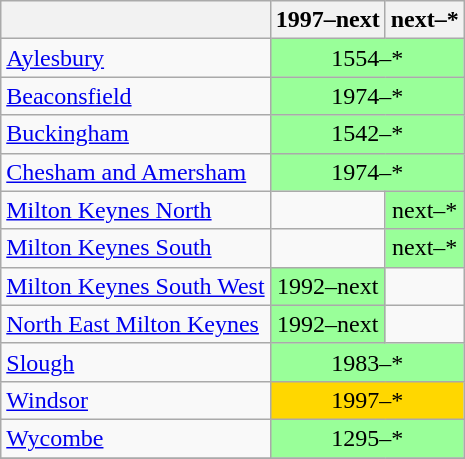<table class="wikitable">
<tr>
<th> </th>
<th>1997–next</th>
<th>next–*</th>
</tr>
<tr>
<td><a href='#'>Aylesbury</a></td>
<td colspan="2" align="center" bgcolor="#99FF99">1554–*</td>
</tr>
<tr>
<td><a href='#'>Beaconsfield</a></td>
<td colspan="2" align="center" bgcolor="#99FF99">1974–*</td>
</tr>
<tr>
<td><a href='#'>Buckingham</a></td>
<td colspan="2" align="center" bgcolor="#99FF99">1542–*</td>
</tr>
<tr>
<td><a href='#'>Chesham and Amersham</a></td>
<td colspan="2" align="center" bgcolor="#99FF99">1974–*</td>
</tr>
<tr>
<td><a href='#'>Milton Keynes North</a></td>
<td colspan="1"> </td>
<td colspan="1" align="center" bgcolor="#99FF99">next–*</td>
</tr>
<tr>
<td><a href='#'>Milton Keynes South</a></td>
<td colspan="1"> </td>
<td colspan="1" align="center" bgcolor="#99FF99">next–*</td>
</tr>
<tr>
<td><a href='#'>Milton Keynes South West</a></td>
<td colspan="1" align="center" bgcolor="#99FF99">1992–next</td>
<td colspan="1"> </td>
</tr>
<tr>
<td><a href='#'>North East Milton Keynes</a></td>
<td colspan="1" align="center" bgcolor="#99FF99">1992–next</td>
<td colspan="1"> </td>
</tr>
<tr>
<td><a href='#'>Slough</a></td>
<td colspan="2" align="center" bgcolor="#99FF99">1983–*</td>
</tr>
<tr>
<td><a href='#'>Windsor</a></td>
<td colspan="2" align="center" bgcolor="#ffd700">1997–*</td>
</tr>
<tr>
<td><a href='#'>Wycombe</a></td>
<td colspan="2" align="center" bgcolor="#99FF99">1295–*</td>
</tr>
<tr>
</tr>
</table>
